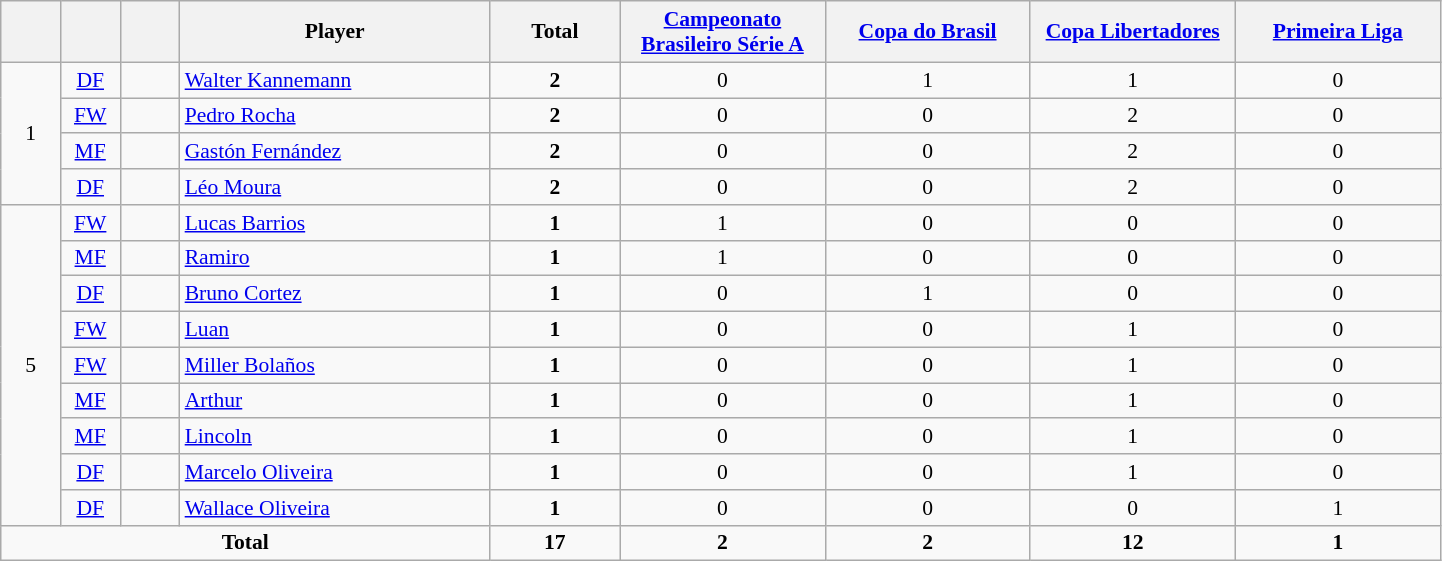<table class="wikitable" style="text-align:center; font-size:90%">
<tr>
<th width="33"></th>
<th width="33"></th>
<th width="33"></th>
<th width="200">Player</th>
<th width="80">Total</th>
<th width="130"><a href='#'>Campeonato Brasileiro Série A</a></th>
<th width="130"><a href='#'>Copa do Brasil</a></th>
<th width="130"><a href='#'>Copa Libertadores</a></th>
<th width="130"><a href='#'>Primeira Liga</a></th>
</tr>
<tr>
<td rowspan=4>1</td>
<td><a href='#'>DF</a></td>
<td></td>
<td align=left><a href='#'>Walter Kannemann</a></td>
<td><strong>2</strong></td>
<td>0</td>
<td>1</td>
<td>1</td>
<td>0</td>
</tr>
<tr>
<td><a href='#'>FW</a></td>
<td></td>
<td align=left><a href='#'>Pedro Rocha</a></td>
<td><strong>2</strong></td>
<td>0</td>
<td>0</td>
<td>2</td>
<td>0</td>
</tr>
<tr>
<td><a href='#'>MF</a></td>
<td></td>
<td align=left><a href='#'>Gastón Fernández</a></td>
<td><strong>2</strong></td>
<td>0</td>
<td>0</td>
<td>2</td>
<td>0</td>
</tr>
<tr>
<td><a href='#'>DF</a></td>
<td></td>
<td align=left><a href='#'>Léo Moura</a></td>
<td><strong>2</strong></td>
<td>0</td>
<td>0</td>
<td>2</td>
<td>0</td>
</tr>
<tr>
<td rowspan=9>5</td>
<td><a href='#'>FW</a></td>
<td></td>
<td align=left><a href='#'>Lucas Barrios</a></td>
<td><strong>1</strong></td>
<td>1</td>
<td>0</td>
<td>0</td>
<td>0</td>
</tr>
<tr>
<td><a href='#'>MF</a></td>
<td></td>
<td align=left><a href='#'>Ramiro</a></td>
<td><strong>1</strong></td>
<td>1</td>
<td>0</td>
<td>0</td>
<td>0</td>
</tr>
<tr>
<td><a href='#'>DF</a></td>
<td></td>
<td align=left><a href='#'>Bruno Cortez</a></td>
<td><strong>1</strong></td>
<td>0</td>
<td>1</td>
<td>0</td>
<td>0</td>
</tr>
<tr>
<td><a href='#'>FW</a></td>
<td></td>
<td align=left><a href='#'>Luan</a></td>
<td><strong>1</strong></td>
<td>0</td>
<td>0</td>
<td>1</td>
<td>0</td>
</tr>
<tr>
<td><a href='#'>FW</a></td>
<td></td>
<td align=left><a href='#'>Miller Bolaños</a></td>
<td><strong>1</strong></td>
<td>0</td>
<td>0</td>
<td>1</td>
<td>0</td>
</tr>
<tr>
<td><a href='#'>MF</a></td>
<td></td>
<td align=left><a href='#'>Arthur</a></td>
<td><strong>1</strong></td>
<td>0</td>
<td>0</td>
<td>1</td>
<td>0</td>
</tr>
<tr>
<td><a href='#'>MF</a></td>
<td></td>
<td align=left><a href='#'>Lincoln</a></td>
<td><strong>1</strong></td>
<td>0</td>
<td>0</td>
<td>1</td>
<td>0</td>
</tr>
<tr>
<td><a href='#'>DF</a></td>
<td></td>
<td align=left><a href='#'>Marcelo Oliveira</a></td>
<td><strong>1</strong></td>
<td>0</td>
<td>0</td>
<td>1</td>
<td>0</td>
</tr>
<tr>
<td><a href='#'>DF</a></td>
<td></td>
<td align=left><a href='#'>Wallace Oliveira</a></td>
<td><strong>1</strong></td>
<td>0</td>
<td>0</td>
<td>0</td>
<td>1</td>
</tr>
<tr>
<td colspan=4><strong>Total</strong></td>
<td><strong>17</strong></td>
<td><strong>2</strong></td>
<td><strong>2</strong></td>
<td><strong>12</strong></td>
<td><strong>1</strong></td>
</tr>
</table>
